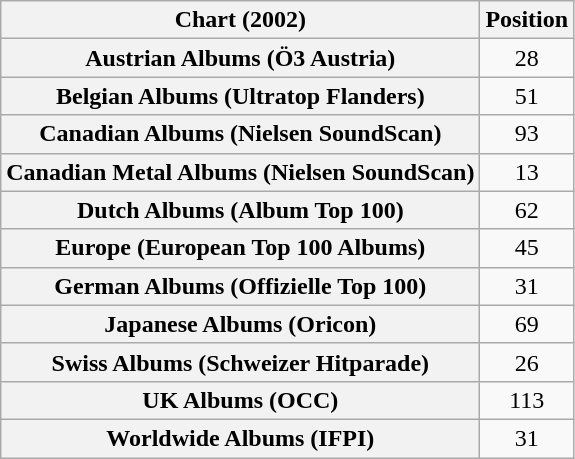<table class="wikitable sortable plainrowheaders" style="text-align:center">
<tr>
<th scope="col">Chart (2002)</th>
<th scope="col">Position</th>
</tr>
<tr>
<th scope="row">Austrian Albums (Ö3 Austria)</th>
<td>28</td>
</tr>
<tr>
<th scope="row">Belgian Albums (Ultratop Flanders)</th>
<td>51</td>
</tr>
<tr>
<th scope="row">Canadian Albums (Nielsen SoundScan)</th>
<td>93</td>
</tr>
<tr>
<th scope="row">Canadian Metal Albums (Nielsen SoundScan)</th>
<td>13</td>
</tr>
<tr>
<th scope="row">Dutch Albums (Album Top 100)</th>
<td>62</td>
</tr>
<tr>
<th scope="row">Europe (European Top 100 Albums)</th>
<td>45</td>
</tr>
<tr>
<th scope="row">German Albums (Offizielle Top 100)</th>
<td>31</td>
</tr>
<tr>
<th scope="row">Japanese Albums (Oricon)</th>
<td>69</td>
</tr>
<tr>
<th scope="row">Swiss Albums (Schweizer Hitparade)</th>
<td>26</td>
</tr>
<tr>
<th scope="row">UK Albums (OCC)</th>
<td>113</td>
</tr>
<tr>
<th scope="row">Worldwide Albums (IFPI)</th>
<td>31</td>
</tr>
</table>
